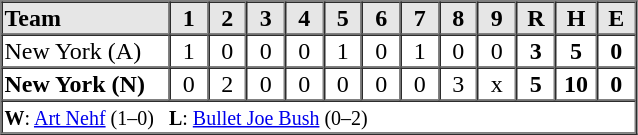<table border=1 cellspacing=0 width=425 style="margin-left:3em;">
<tr style="text-align:center; background-color:#e6e6e6;">
<th align=left width=125>Team</th>
<th width=25>1</th>
<th width=25>2</th>
<th width=25>3</th>
<th width=25>4</th>
<th width=25>5</th>
<th width=25>6</th>
<th width=25>7</th>
<th width=25>8</th>
<th width=25>9</th>
<th width=25>R</th>
<th width=25>H</th>
<th width=25>E</th>
</tr>
<tr style="text-align:center;">
<td align=left>New York (A)</td>
<td>1</td>
<td>0</td>
<td>0</td>
<td>0</td>
<td>1</td>
<td>0</td>
<td>1</td>
<td>0</td>
<td>0</td>
<td><strong>3</strong></td>
<td><strong>5</strong></td>
<td><strong>0</strong></td>
</tr>
<tr style="text-align:center;">
<td align=left><strong>New York (N)</strong></td>
<td>0</td>
<td>2</td>
<td>0</td>
<td>0</td>
<td>0</td>
<td>0</td>
<td>0</td>
<td>3</td>
<td>x</td>
<td><strong>5</strong></td>
<td><strong>10</strong></td>
<td><strong>0</strong></td>
</tr>
<tr style="text-align:left;">
<td colspan=13><small><strong>W</strong>: <a href='#'>Art Nehf</a> (1–0)   <strong>L</strong>: <a href='#'>Bullet Joe Bush</a> (0–2)</small></td>
</tr>
</table>
